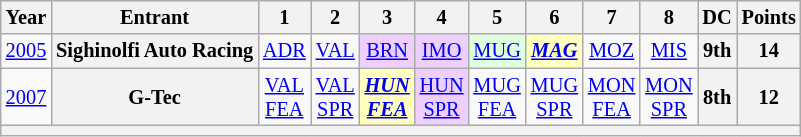<table class="wikitable" style="text-align:center; font-size:85%">
<tr>
<th>Year</th>
<th>Entrant</th>
<th>1</th>
<th>2</th>
<th>3</th>
<th>4</th>
<th>5</th>
<th>6</th>
<th>7</th>
<th>8</th>
<th>DC</th>
<th>Points</th>
</tr>
<tr>
<td><a href='#'>2005</a></td>
<th nowrap>Sighinolfi Auto Racing</th>
<td><a href='#'>ADR</a></td>
<td><a href='#'>VAL</a></td>
<td style="background:#EFCFFF;"><a href='#'>BRN</a><br></td>
<td style="background:#EFCFFF;"><a href='#'>IMO</a><br></td>
<td style="background:#DFFFDF;"><a href='#'>MUG</a><br></td>
<td style="background:#FFFFBF;"><strong><em><a href='#'>MAG</a></em></strong><br></td>
<td><a href='#'>MOZ</a></td>
<td><a href='#'>MIS</a></td>
<th>9th</th>
<th>14</th>
</tr>
<tr>
<td><a href='#'>2007</a></td>
<th nowrap>G-Tec</th>
<td><a href='#'>VAL<br>FEA</a></td>
<td><a href='#'>VAL<br>SPR</a></td>
<td style="background:#ffffbf;"><strong><em><a href='#'>HUN<br>FEA</a></em></strong><br></td>
<td style="background:#EFCFFF;"><a href='#'>HUN<br>SPR</a><br></td>
<td><a href='#'>MUG<br>FEA</a></td>
<td><a href='#'>MUG<br>SPR</a></td>
<td><a href='#'>MON<br>FEA</a></td>
<td><a href='#'>MON<br>SPR</a></td>
<th>8th</th>
<th>12</th>
</tr>
<tr>
<th colspan="12"></th>
</tr>
</table>
